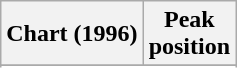<table class="wikitable plainrowheaders sortable" style="text-align:center;">
<tr>
<th scope="col">Chart (1996)</th>
<th scope="col">Peak<br>position</th>
</tr>
<tr>
</tr>
<tr>
</tr>
<tr>
</tr>
<tr>
</tr>
<tr>
</tr>
</table>
